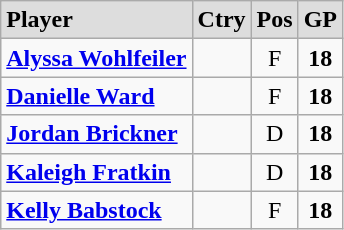<table class="wikitable">
<tr align="center" style="font-weight:bold; background-color:#dddddd;" |>
<td align="left">Player</td>
<td>Ctry</td>
<td>Pos</td>
<td>GP</td>
</tr>
<tr align="center">
<td align="left"><strong><a href='#'>Alyssa Wohlfeiler</a></strong></td>
<td></td>
<td>F</td>
<td><strong>18</strong></td>
</tr>
<tr align="center">
<td align="left"><strong><a href='#'>Danielle Ward</a></strong></td>
<td></td>
<td>F</td>
<td><strong>18</strong></td>
</tr>
<tr align="center">
<td align="left"><strong><a href='#'>Jordan Brickner</a></strong></td>
<td></td>
<td>D</td>
<td><strong>18</strong></td>
</tr>
<tr align="center">
<td align="left"><strong><a href='#'>Kaleigh Fratkin</a></strong></td>
<td></td>
<td>D</td>
<td><strong>18</strong></td>
</tr>
<tr align="center">
<td align="left"><strong><a href='#'>Kelly Babstock</a></strong></td>
<td></td>
<td>F</td>
<td><strong>18</strong></td>
</tr>
</table>
